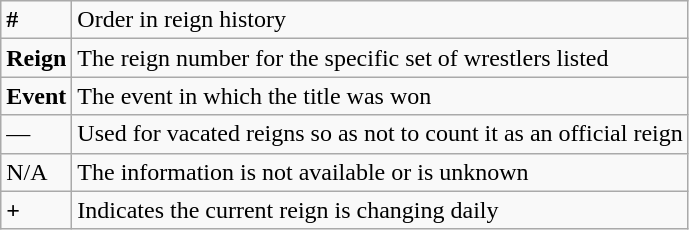<table class="wikitable">
<tr>
<td><strong>#</strong></td>
<td>Order in reign history</td>
</tr>
<tr>
<td><strong>Reign</strong></td>
<td>The reign number for the specific set of wrestlers listed</td>
</tr>
<tr>
<td><strong>Event</strong></td>
<td>The event in which the title was won</td>
</tr>
<tr>
<td>—</td>
<td>Used for vacated reigns so as not to count it as an official reign</td>
</tr>
<tr>
<td>N/A</td>
<td>The information is not available or is unknown</td>
</tr>
<tr>
<td><strong>+</strong></td>
<td>Indicates the current reign is changing daily</td>
</tr>
</table>
